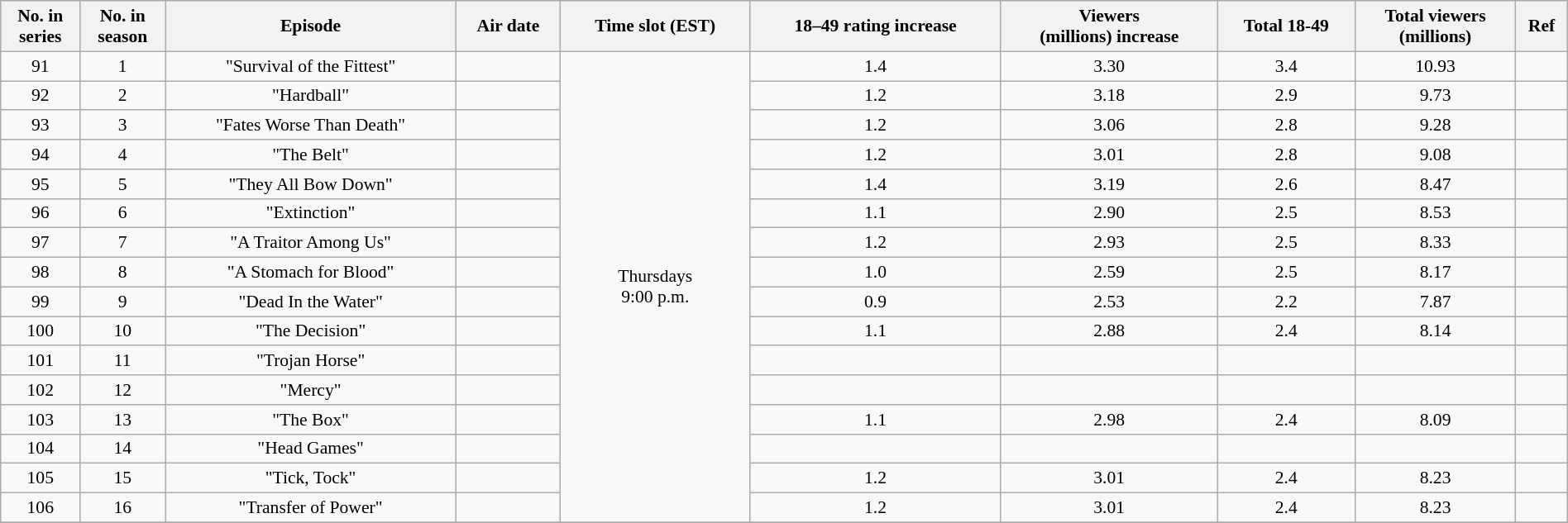<table class="wikitable" style="font-size:90%; text-align:center; width: 100%; margin-left: auto; margin-right: auto;">
<tr>
<th>No. in<br>series</th>
<th>No. in<br>season</th>
<th>Episode</th>
<th>Air date</th>
<th>Time slot (EST)</th>
<th>18–49 rating increase</th>
<th>Viewers<br>(millions) increase</th>
<th>Total 18-49</th>
<th>Total viewers<br>(millions)</th>
<th>Ref</th>
</tr>
<tr>
<td style="text-align:center">91</td>
<td style="text-align:center">1</td>
<td>"Survival of the Fittest"</td>
<td></td>
<td style="text-align:center" rowspan=16>Thursdays<br>9:00 p.m.</td>
<td>1.4</td>
<td>3.30</td>
<td>3.4</td>
<td>10.93</td>
<td></td>
</tr>
<tr>
<td style="text-align:center">92</td>
<td style="text-align:center">2</td>
<td>"Hardball"</td>
<td></td>
<td>1.2</td>
<td>3.18</td>
<td>2.9</td>
<td>9.73</td>
<td></td>
</tr>
<tr>
<td style="text-align:center">93</td>
<td style="text-align:center">3</td>
<td>"Fates Worse Than Death"</td>
<td></td>
<td>1.2</td>
<td>3.06</td>
<td>2.8</td>
<td>9.28</td>
<td></td>
</tr>
<tr>
<td style="text-align:center">94</td>
<td style="text-align:center">4</td>
<td>"The Belt"</td>
<td></td>
<td>1.2</td>
<td>3.01</td>
<td>2.8</td>
<td>9.08</td>
<td></td>
</tr>
<tr>
<td style="text-align:center">95</td>
<td style="text-align:center">5</td>
<td>"They All Bow Down"</td>
<td></td>
<td>1.4</td>
<td>3.19</td>
<td>2.6</td>
<td>8.47</td>
<td></td>
</tr>
<tr>
<td style="text-align:center">96</td>
<td style="text-align:center">6</td>
<td>"Extinction"</td>
<td></td>
<td>1.1</td>
<td>2.90</td>
<td>2.5</td>
<td>8.53</td>
<td></td>
</tr>
<tr>
<td style="text-align:center">97</td>
<td style="text-align:center">7</td>
<td>"A Traitor Among Us"</td>
<td></td>
<td>1.2</td>
<td>2.93</td>
<td>2.5</td>
<td>8.33</td>
<td></td>
</tr>
<tr>
<td style="text-align:center">98</td>
<td style="text-align:center">8</td>
<td>"A Stomach for Blood"</td>
<td></td>
<td>1.0</td>
<td>2.59</td>
<td>2.5</td>
<td>8.17</td>
<td></td>
</tr>
<tr>
<td style="text-align:center">99</td>
<td style="text-align:center">9</td>
<td>"Dead In the Water"</td>
<td></td>
<td>0.9</td>
<td>2.53</td>
<td>2.2</td>
<td>7.87</td>
<td></td>
</tr>
<tr>
<td style="text-align:center">100</td>
<td style="text-align:center">10</td>
<td>"The Decision"</td>
<td></td>
<td>1.1</td>
<td>2.88</td>
<td>2.4</td>
<td>8.14</td>
<td></td>
</tr>
<tr>
<td style="text-align:center">101</td>
<td style="text-align:center">11</td>
<td>"Trojan Horse"</td>
<td></td>
<td></td>
<td></td>
<td></td>
<td></td>
<td></td>
</tr>
<tr>
<td style="text-align:center">102</td>
<td style="text-align:center">12</td>
<td>"Mercy"</td>
<td></td>
<td></td>
<td></td>
<td></td>
<td></td>
<td></td>
</tr>
<tr>
<td style="text-align:center">103</td>
<td style="text-align:center">13</td>
<td>"The Box"</td>
<td></td>
<td>1.1</td>
<td>2.98</td>
<td>2.4</td>
<td>8.09</td>
<td></td>
</tr>
<tr>
<td style="text-align:center">104</td>
<td style="text-align:center">14</td>
<td>"Head Games"</td>
<td></td>
<td></td>
<td></td>
<td></td>
<td></td>
<td></td>
</tr>
<tr>
<td style="text-align:center">105</td>
<td style="text-align:center">15</td>
<td>"Tick, Tock"</td>
<td></td>
<td>1.2</td>
<td>3.01</td>
<td>2.4</td>
<td>8.23</td>
<td></td>
</tr>
<tr>
<td style="text-align:center">106</td>
<td style="text-align:center">16</td>
<td>"Transfer of Power"</td>
<td></td>
<td>1.2</td>
<td>3.01</td>
<td>2.4</td>
<td>8.23</td>
<td></td>
</tr>
<tr>
</tr>
</table>
